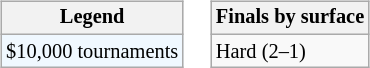<table>
<tr valign=top>
<td><br><table class=wikitable style="font-size:85%">
<tr>
<th>Legend</th>
</tr>
<tr style="background:#f0f8ff;">
<td>$10,000 tournaments</td>
</tr>
</table>
</td>
<td><br><table class=wikitable style="font-size:85%">
<tr>
<th>Finals by surface</th>
</tr>
<tr>
<td>Hard (2–1)</td>
</tr>
</table>
</td>
</tr>
</table>
